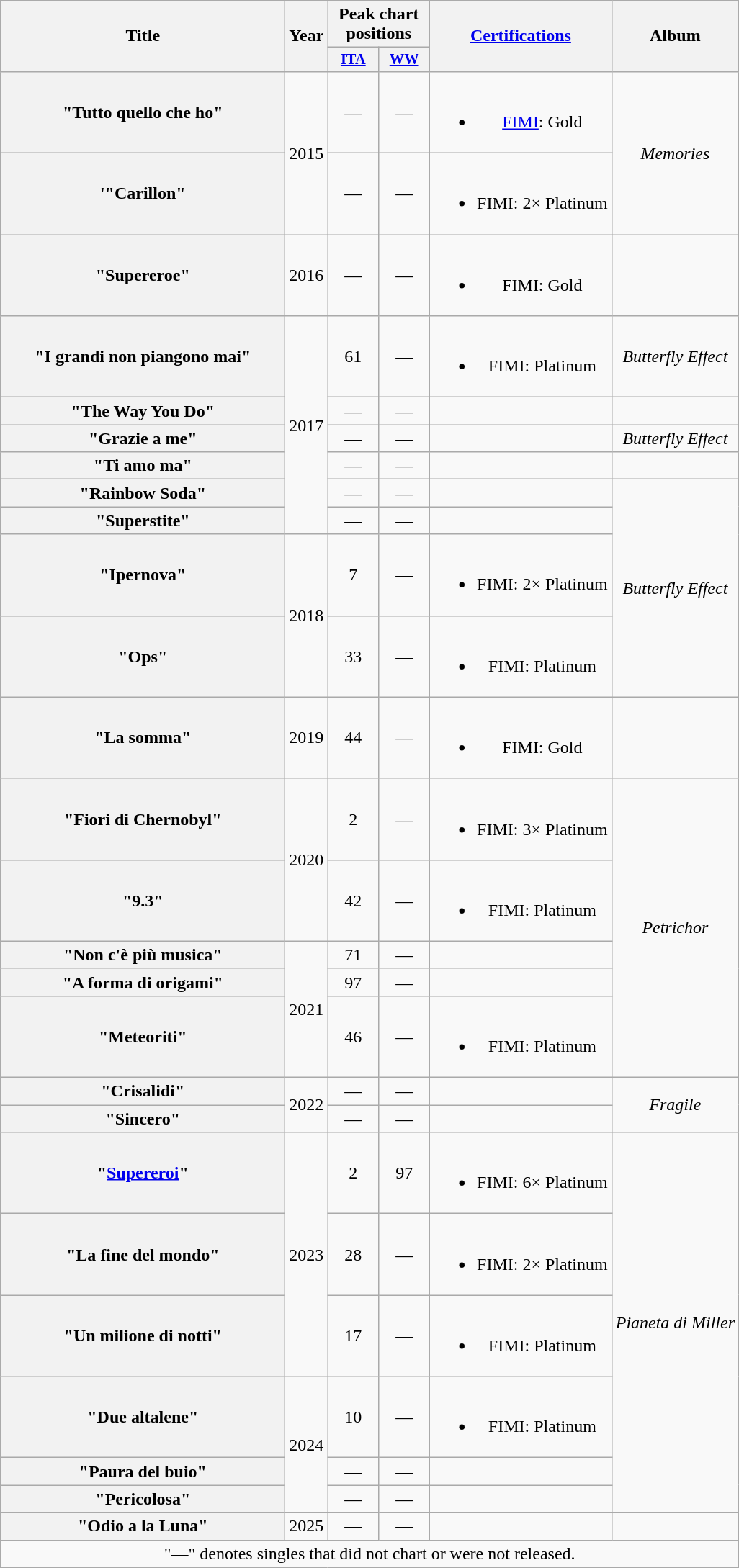<table class="wikitable plainrowheaders" style="text-align:center;">
<tr>
<th scope="col" rowspan="2" style="width:16em;">Title</th>
<th scope="col" rowspan="2" style="width:1em;">Year</th>
<th scope="col" colspan="2">Peak chart positions</th>
<th scope="col" rowspan="2"><a href='#'>Certifications</a></th>
<th rowspan="2">Album</th>
</tr>
<tr>
<th scope="col" style="width:3em;font-size:85%;"><a href='#'>ITA</a><br></th>
<th scope="col" style="width:3em;font-size:85%;"><a href='#'>WW</a><br></th>
</tr>
<tr>
<th scope="row">"Tutto quello che ho"</th>
<td rowspan="2">2015</td>
<td>—</td>
<td>—</td>
<td><br><ul><li><a href='#'>FIMI</a>: Gold</li></ul></td>
<td rowspan="2"><em>Memories</em></td>
</tr>
<tr>
<th scope="row">'"Carillon"</th>
<td>—</td>
<td>—</td>
<td><br><ul><li>FIMI: 2× Platinum</li></ul></td>
</tr>
<tr>
<th scope="row">"Supereroe"</th>
<td>2016</td>
<td>—</td>
<td>—</td>
<td><br><ul><li>FIMI: Gold</li></ul></td>
<td></td>
</tr>
<tr>
<th scope="row">"I grandi non piangono mai"</th>
<td rowspan="6">2017</td>
<td>61</td>
<td>—</td>
<td><br><ul><li>FIMI: Platinum</li></ul></td>
<td><em>Butterfly Effect</em></td>
</tr>
<tr>
<th scope="row">"The Way You Do"<br></th>
<td>—</td>
<td>—</td>
<td></td>
<td></td>
</tr>
<tr>
<th scope="row">"Grazie a me"</th>
<td>—</td>
<td>—</td>
<td></td>
<td><em>Butterfly Effect</em></td>
</tr>
<tr>
<th scope="row">"Ti amo ma"</th>
<td>—</td>
<td>—</td>
<td></td>
<td></td>
</tr>
<tr>
<th scope="row">"Rainbow Soda"</th>
<td>—</td>
<td>—</td>
<td></td>
<td rowspan="4"><em>Butterfly Effect</em></td>
</tr>
<tr>
<th scope="row">"Superstite"<br></th>
<td>—</td>
<td>—</td>
<td></td>
</tr>
<tr>
<th scope="row">"Ipernova"</th>
<td rowspan="2">2018</td>
<td>7</td>
<td>—</td>
<td><br><ul><li>FIMI: 2× Platinum</li></ul></td>
</tr>
<tr>
<th scope="row">"Ops"</th>
<td>33</td>
<td>—</td>
<td><br><ul><li>FIMI: Platinum</li></ul></td>
</tr>
<tr>
<th scope="row">"La somma"<br></th>
<td>2019</td>
<td>44</td>
<td>—</td>
<td><br><ul><li>FIMI: Gold</li></ul></td>
<td></td>
</tr>
<tr>
<th scope="row">"Fiori di Chernobyl"</th>
<td rowspan="2">2020</td>
<td>2</td>
<td>—</td>
<td><br><ul><li>FIMI: 3× Platinum</li></ul></td>
<td rowspan="5"><em>Petrichor</em></td>
</tr>
<tr>
<th scope="row">"9.3"</th>
<td>42</td>
<td>—</td>
<td><br><ul><li>FIMI: Platinum</li></ul></td>
</tr>
<tr>
<th scope="row">"Non c'è più musica"<br></th>
<td rowspan="3">2021</td>
<td>71</td>
<td>—</td>
<td></td>
</tr>
<tr>
<th scope="row">"A forma di origami"</th>
<td>97</td>
<td>—</td>
<td></td>
</tr>
<tr>
<th scope="row">"Meteoriti"</th>
<td>46</td>
<td>—</td>
<td><br><ul><li>FIMI: Platinum</li></ul></td>
</tr>
<tr>
<th scope="row">"Crisalidi"</th>
<td rowspan="2">2022</td>
<td>—</td>
<td>—</td>
<td></td>
<td rowspan="2"><em>Fragile</em></td>
</tr>
<tr>
<th scope="row">"Sincero"</th>
<td>—</td>
<td>—</td>
<td></td>
</tr>
<tr>
<th scope="row">"<a href='#'>Supereroi</a>"</th>
<td rowspan="3">2023</td>
<td>2</td>
<td>97</td>
<td><br><ul><li>FIMI: 6× Platinum</li></ul></td>
<td rowspan="6"><em>Pianeta di Miller</em></td>
</tr>
<tr>
<th scope="row">"La fine del mondo"<br></th>
<td>28</td>
<td>—</td>
<td><br><ul><li>FIMI: 2× Platinum</li></ul></td>
</tr>
<tr>
<th scope="row">"Un milione di notti"<br></th>
<td>17</td>
<td>—</td>
<td><br><ul><li>FIMI: Platinum</li></ul></td>
</tr>
<tr>
<th scope="row">"Due altalene"</th>
<td rowspan="3">2024</td>
<td>10</td>
<td>—</td>
<td><br><ul><li>FIMI: Platinum</li></ul></td>
</tr>
<tr>
<th scope="row">"Paura del buio"</th>
<td>—</td>
<td>—</td>
<td></td>
</tr>
<tr>
<th scope="row">"Pericolosa"</th>
<td>—</td>
<td>—</td>
<td></td>
</tr>
<tr>
<th scope="row">"Odio a la Luna"<br></th>
<td>2025</td>
<td>—</td>
<td>—</td>
<td></td>
<td></td>
</tr>
<tr>
<td colspan="6">"—" denotes singles that did not chart or were not released.</td>
</tr>
</table>
